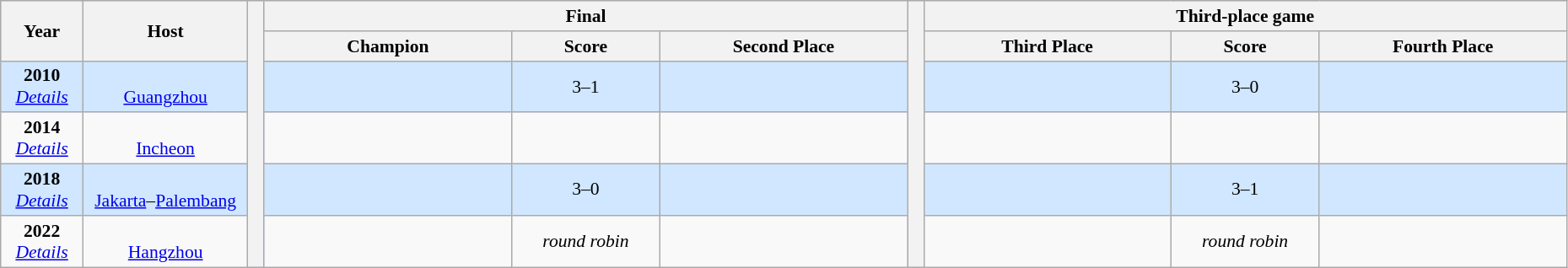<table class="wikitable" style="font-size:90%; width: 98%; text-align: center;">
<tr bgcolor=#C1D8FF>
<th rowspan=2 width=5%>Year</th>
<th rowspan=2 width=10%>Host</th>
<th width=1% rowspan=6 bgcolor=ffffff></th>
<th colspan=3>Final</th>
<th width=1% rowspan=6 bgcolor=ffffff></th>
<th colspan=3>Third-place game</th>
</tr>
<tr bgcolor=#EFEFEF>
<th width=15%>Champion</th>
<th width=9%>Score</th>
<th width=15%>Second Place</th>
<th width=15%>Third Place</th>
<th width=9%>Score</th>
<th width=15%>Fourth Place</th>
</tr>
<tr bgcolor=#D0E7FF>
<td><strong>2010</strong><br><em><a href='#'>Details</a></em></td>
<td> <br><a href='#'>Guangzhou</a></td>
<td><strong></strong></td>
<td>3–1</td>
<td></td>
<td></td>
<td>3–0</td>
<td></td>
</tr>
<tr>
<td><strong>2014</strong><br><em><a href='#'>Details</a></em></td>
<td> <br><a href='#'>Incheon</a></td>
<td><strong></strong></td>
<td></td>
<td></td>
<td></td>
<td></td>
<td></td>
</tr>
<tr bgcolor=#D0E7FF>
<td><strong>2018</strong><br><em><a href='#'>Details</a></em></td>
<td> <br><a href='#'>Jakarta</a>–<a href='#'>Palembang</a></td>
<td><strong></strong></td>
<td>3–0</td>
<td></td>
<td></td>
<td>3–1</td>
<td></td>
</tr>
<tr>
<td><strong>2022</strong><br><em><a href='#'>Details</a></em></td>
<td> <br><a href='#'>Hangzhou</a></td>
<td></td>
<td><em>round robin</em></td>
<td></td>
<td></td>
<td><em>round robin</em></td>
<td></td>
</tr>
</table>
